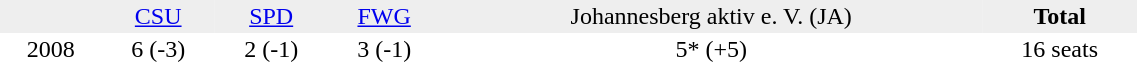<table border="0" cellpadding="2" cellspacing="0" width="60%">
<tr bgcolor="#eeeeee" align="center">
<td></td>
<td><a href='#'>CSU</a></td>
<td><a href='#'>SPD</a></td>
<td><a href='#'>FWG</a></td>
<td>Johannesberg aktiv e. V. (JA)</td>
<td><strong>Total</strong></td>
</tr>
<tr align="center">
<td>2008</td>
<td>6 (-3)</td>
<td>2 (-1)</td>
<td>3 (-1)</td>
<td>5* (+5)</td>
<td>16 seats</td>
</tr>
</table>
